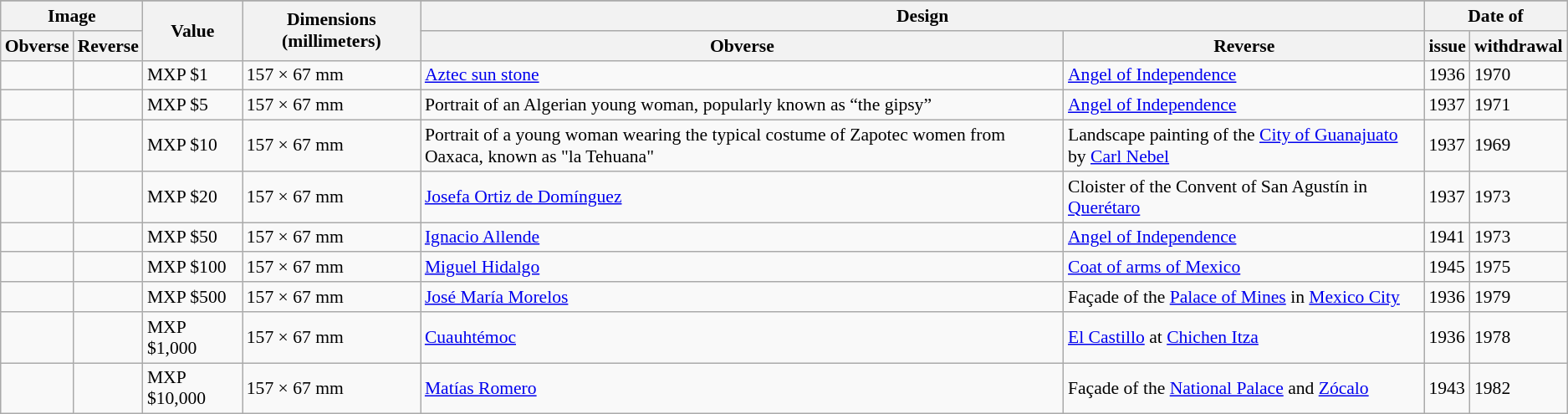<table class="wikitable" style="font-size: 90%">
<tr>
</tr>
<tr>
<th colspan="2">Image</th>
<th rowspan="2">Value</th>
<th rowspan="2">Dimensions (millimeters)</th>
<th colspan="2">Design</th>
<th colspan="2">Date of</th>
</tr>
<tr>
<th>Obverse</th>
<th>Reverse</th>
<th>Obverse</th>
<th>Reverse</th>
<th>issue</th>
<th>withdrawal</th>
</tr>
<tr>
<td></td>
<td><br></td>
<td>MXP $1</td>
<td>157 × 67 mm</td>
<td><a href='#'>Aztec sun stone</a></td>
<td><a href='#'>Angel of Independence</a></td>
<td>1936</td>
<td>1970</td>
</tr>
<tr>
<td></td>
<td></td>
<td>MXP $5</td>
<td>157 × 67 mm</td>
<td>Portrait of an Algerian young woman, popularly known as “the gipsy”</td>
<td><a href='#'>Angel of Independence</a></td>
<td>1937</td>
<td>1971</td>
</tr>
<tr>
<td></td>
<td></td>
<td>MXP $10</td>
<td>157 × 67 mm</td>
<td>Portrait of a young woman wearing the typical costume of Zapotec women from Oaxaca, known as "la Tehuana"</td>
<td>Landscape painting of the <a href='#'>City of Guanajuato</a> by <a href='#'>Carl Nebel</a></td>
<td>1937</td>
<td>1969</td>
</tr>
<tr>
<td></td>
<td></td>
<td>MXP $20</td>
<td>157 × 67 mm</td>
<td><a href='#'>Josefa Ortiz de Domínguez</a></td>
<td>Cloister of the Convent of San Agustín in <a href='#'>Querétaro</a></td>
<td>1937</td>
<td>1973</td>
</tr>
<tr>
<td></td>
<td></td>
<td>MXP $50</td>
<td>157 × 67 mm</td>
<td><a href='#'>Ignacio Allende</a></td>
<td><a href='#'>Angel of Independence</a></td>
<td>1941</td>
<td>1973</td>
</tr>
<tr>
<td></td>
<td></td>
<td>MXP $100</td>
<td>157 × 67 mm</td>
<td><a href='#'>Miguel Hidalgo</a></td>
<td><a href='#'>Coat of arms of Mexico</a></td>
<td>1945</td>
<td>1975</td>
</tr>
<tr>
<td></td>
<td></td>
<td>MXP $500</td>
<td>157 × 67 mm</td>
<td><a href='#'>José María Morelos</a></td>
<td>Façade of  the <a href='#'>Palace of Mines</a> in <a href='#'>Mexico City</a></td>
<td>1936</td>
<td>1979</td>
</tr>
<tr>
<td></td>
<td></td>
<td>MXP $1,000</td>
<td>157 × 67 mm</td>
<td><a href='#'>Cuauhtémoc</a></td>
<td><a href='#'>El Castillo</a> at <a href='#'>Chichen Itza</a></td>
<td>1936</td>
<td>1978</td>
</tr>
<tr>
<td></td>
<td></td>
<td>MXP $10,000</td>
<td>157 × 67 mm</td>
<td><a href='#'>Matías Romero</a></td>
<td>Façade of the <a href='#'>National Palace</a> and <a href='#'>Zócalo</a></td>
<td>1943</td>
<td>1982</td>
</tr>
</table>
